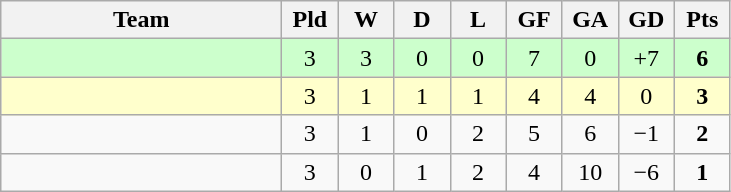<table class="wikitable" style="text-align:center">
<tr>
<th width="180">Team</th>
<th width="30">Pld</th>
<th width="30">W</th>
<th width="30">D</th>
<th width="30">L</th>
<th width="30">GF</th>
<th width="30">GA</th>
<th width="30">GD</th>
<th width="30">Pts</th>
</tr>
<tr style=background:#ccffcc>
<td style="text-align:left;"></td>
<td>3</td>
<td>3</td>
<td>0</td>
<td>0</td>
<td>7</td>
<td>0</td>
<td>+7</td>
<td><strong>6</strong></td>
</tr>
<tr style=background:#ffffcc>
<td style="text-align:left;"></td>
<td>3</td>
<td>1</td>
<td>1</td>
<td>1</td>
<td>4</td>
<td>4</td>
<td>0</td>
<td><strong>3</strong></td>
</tr>
<tr>
<td style="text-align:left;"></td>
<td>3</td>
<td>1</td>
<td>0</td>
<td>2</td>
<td>5</td>
<td>6</td>
<td>−1</td>
<td><strong>2</strong></td>
</tr>
<tr>
<td style="text-align:left;"></td>
<td>3</td>
<td>0</td>
<td>1</td>
<td>2</td>
<td>4</td>
<td>10</td>
<td>−6</td>
<td><strong>1</strong></td>
</tr>
</table>
